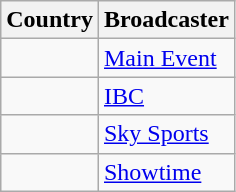<table class="wikitable">
<tr>
<th align=center>Country</th>
<th align=center>Broadcaster</th>
</tr>
<tr>
<td></td>
<td><a href='#'>Main Event</a></td>
</tr>
<tr>
<td></td>
<td><a href='#'>IBC</a></td>
</tr>
<tr>
<td></td>
<td><a href='#'>Sky Sports</a></td>
</tr>
<tr>
<td></td>
<td><a href='#'>Showtime</a></td>
</tr>
</table>
